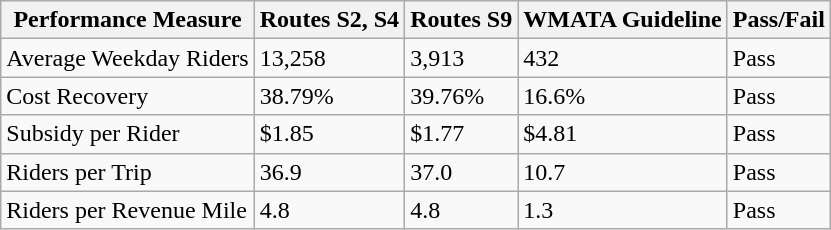<table class="wikitable">
<tr>
<th>Performance Measure</th>
<th>Routes S2, S4</th>
<th>Routes S9</th>
<th>WMATA Guideline</th>
<th>Pass/Fail</th>
</tr>
<tr>
<td>Average Weekday Riders</td>
<td>13,258</td>
<td>3,913</td>
<td>432</td>
<td>Pass</td>
</tr>
<tr>
<td>Cost Recovery</td>
<td>38.79%</td>
<td>39.76%</td>
<td>16.6%</td>
<td>Pass</td>
</tr>
<tr>
<td>Subsidy per Rider</td>
<td>$1.85</td>
<td>$1.77</td>
<td>$4.81</td>
<td>Pass</td>
</tr>
<tr>
<td>Riders per Trip</td>
<td>36.9</td>
<td>37.0</td>
<td>10.7</td>
<td>Pass</td>
</tr>
<tr>
<td>Riders per Revenue Mile</td>
<td>4.8</td>
<td>4.8</td>
<td>1.3</td>
<td>Pass</td>
</tr>
</table>
